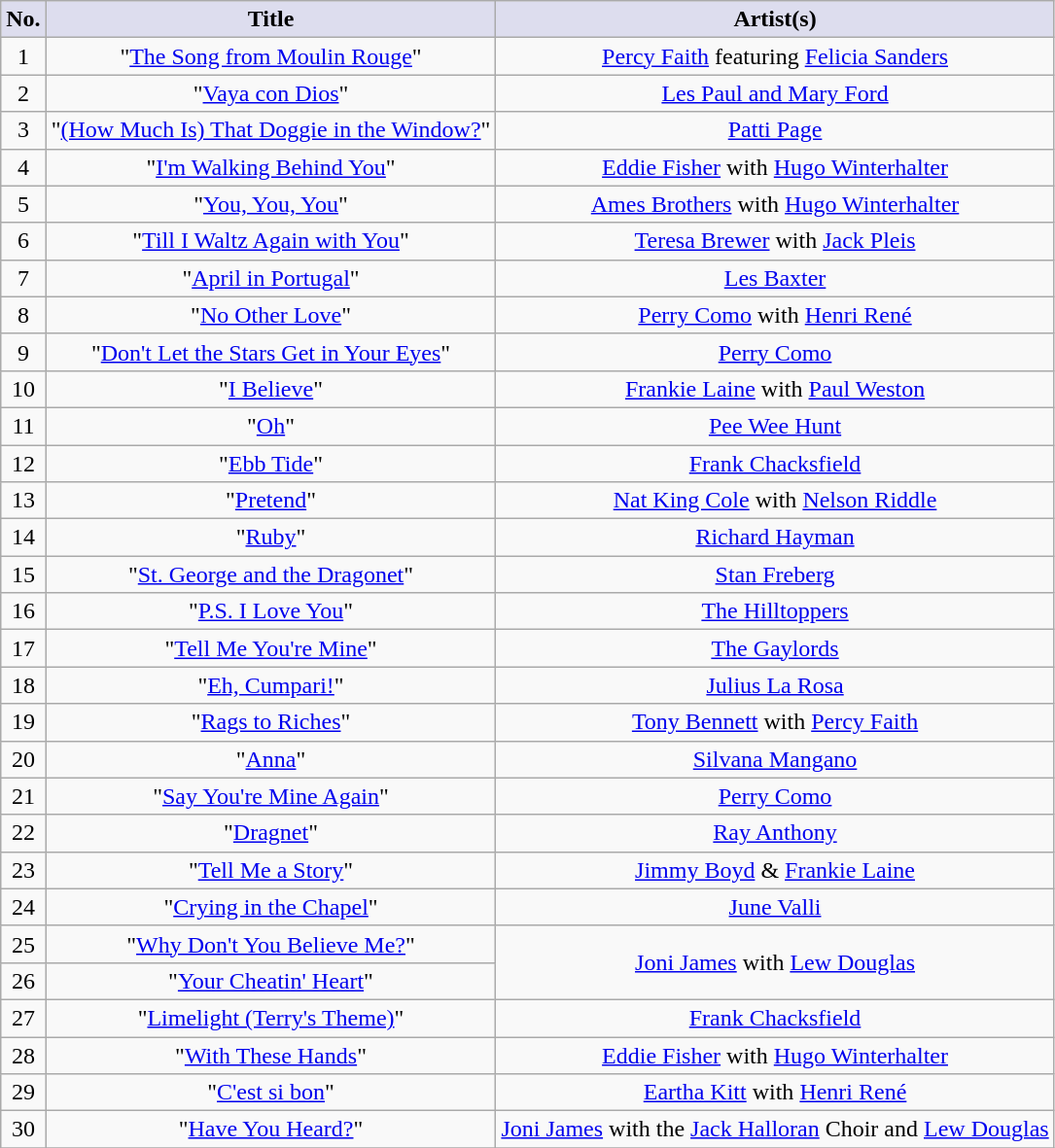<table class="wikitable sortable" style="text-align: center">
<tr>
<th scope="col" style="background:#dde;">No.</th>
<th scope="col" style="background:#dde;">Title</th>
<th scope="col" style="background:#dde;">Artist(s)</th>
</tr>
<tr>
<td>1</td>
<td>"<a href='#'>The Song from Moulin Rouge</a>"</td>
<td><a href='#'>Percy Faith</a> featuring <a href='#'>Felicia Sanders</a></td>
</tr>
<tr>
<td>2</td>
<td>"<a href='#'>Vaya con Dios</a>"</td>
<td><a href='#'>Les Paul and Mary Ford</a></td>
</tr>
<tr>
<td>3</td>
<td>"<a href='#'>(How Much Is) That Doggie in the Window?</a>"</td>
<td><a href='#'>Patti Page</a></td>
</tr>
<tr>
<td>4</td>
<td>"<a href='#'>I'm Walking Behind You</a>"</td>
<td><a href='#'>Eddie Fisher</a> with <a href='#'>Hugo Winterhalter</a></td>
</tr>
<tr>
<td>5</td>
<td>"<a href='#'>You, You, You</a>"</td>
<td><a href='#'>Ames Brothers</a> with <a href='#'>Hugo Winterhalter</a></td>
</tr>
<tr>
<td>6</td>
<td>"<a href='#'>Till I Waltz Again with You</a>"</td>
<td><a href='#'>Teresa Brewer</a> with <a href='#'>Jack Pleis</a></td>
</tr>
<tr>
<td>7</td>
<td>"<a href='#'>April in Portugal</a>"</td>
<td><a href='#'>Les Baxter</a></td>
</tr>
<tr>
<td>8</td>
<td>"<a href='#'>No Other Love</a>"</td>
<td><a href='#'>Perry Como</a> with <a href='#'>Henri René</a></td>
</tr>
<tr>
<td>9</td>
<td>"<a href='#'>Don't Let the Stars Get in Your Eyes</a>"</td>
<td><a href='#'>Perry Como</a></td>
</tr>
<tr>
<td>10</td>
<td>"<a href='#'>I Believe</a>"</td>
<td><a href='#'>Frankie Laine</a> with <a href='#'>Paul Weston</a></td>
</tr>
<tr>
<td>11</td>
<td>"<a href='#'>Oh</a>"</td>
<td><a href='#'>Pee Wee Hunt</a></td>
</tr>
<tr>
<td>12</td>
<td>"<a href='#'>Ebb Tide</a>"</td>
<td><a href='#'>Frank Chacksfield</a></td>
</tr>
<tr>
<td>13</td>
<td>"<a href='#'>Pretend</a>"</td>
<td><a href='#'>Nat King Cole</a> with <a href='#'>Nelson Riddle</a></td>
</tr>
<tr>
<td>14</td>
<td>"<a href='#'>Ruby</a>"</td>
<td><a href='#'>Richard Hayman</a></td>
</tr>
<tr>
<td>15</td>
<td>"<a href='#'>St. George and the Dragonet</a>"</td>
<td><a href='#'>Stan Freberg</a></td>
</tr>
<tr>
<td>16</td>
<td>"<a href='#'>P.S. I Love You</a>"</td>
<td><a href='#'>The Hilltoppers</a></td>
</tr>
<tr>
<td>17</td>
<td>"<a href='#'>Tell Me You're Mine</a>"</td>
<td><a href='#'>The Gaylords</a></td>
</tr>
<tr>
<td>18</td>
<td>"<a href='#'>Eh, Cumpari!</a>"</td>
<td><a href='#'>Julius La Rosa</a></td>
</tr>
<tr>
<td>19</td>
<td>"<a href='#'>Rags to Riches</a>"</td>
<td><a href='#'>Tony Bennett</a> with <a href='#'>Percy Faith</a></td>
</tr>
<tr>
<td>20</td>
<td>"<a href='#'>Anna</a>"</td>
<td><a href='#'>Silvana Mangano</a></td>
</tr>
<tr>
<td>21</td>
<td>"<a href='#'>Say You're Mine Again</a>"</td>
<td><a href='#'>Perry Como</a></td>
</tr>
<tr>
<td>22</td>
<td>"<a href='#'>Dragnet</a>"</td>
<td><a href='#'>Ray Anthony</a></td>
</tr>
<tr>
<td>23</td>
<td>"<a href='#'>Tell Me a Story</a>"</td>
<td><a href='#'>Jimmy Boyd</a> & <a href='#'>Frankie Laine</a></td>
</tr>
<tr>
<td>24</td>
<td>"<a href='#'>Crying in the Chapel</a>"</td>
<td><a href='#'>June Valli</a></td>
</tr>
<tr>
<td>25</td>
<td>"<a href='#'>Why Don't You Believe Me?</a>"</td>
<td rowspan="2"><a href='#'>Joni James</a> with <a href='#'>Lew Douglas</a></td>
</tr>
<tr>
<td>26</td>
<td>"<a href='#'>Your Cheatin' Heart</a>"</td>
</tr>
<tr>
<td>27</td>
<td>"<a href='#'>Limelight (Terry's Theme)</a>"</td>
<td><a href='#'>Frank Chacksfield</a></td>
</tr>
<tr>
<td>28</td>
<td>"<a href='#'>With These Hands</a>"</td>
<td><a href='#'>Eddie Fisher</a> with <a href='#'>Hugo Winterhalter</a></td>
</tr>
<tr>
<td>29</td>
<td>"<a href='#'>C'est si bon</a>"</td>
<td><a href='#'>Eartha Kitt</a> with <a href='#'>Henri René</a></td>
</tr>
<tr>
<td>30</td>
<td>"<a href='#'>Have You Heard?</a>"</td>
<td><a href='#'>Joni James</a> with the <a href='#'>Jack Halloran</a> Choir and <a href='#'>Lew Douglas</a></td>
</tr>
<tr>
</tr>
</table>
